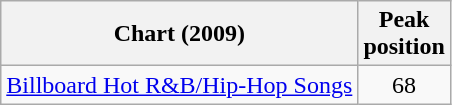<table class="wikitable sortable">
<tr>
<th>Chart (2009)</th>
<th>Peak<br>position</th>
</tr>
<tr>
<td><a href='#'>Billboard Hot R&B/Hip-Hop Songs</a></td>
<td style="text-align:center;">68</td>
</tr>
</table>
